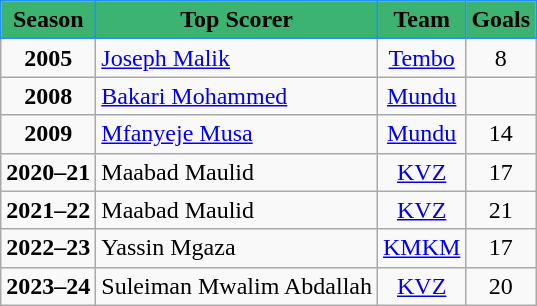<table class="wikitable" style="text-align:center;">
<tr>
<th style="background:mediumseagreen; color:black; border:1px solid dodgerblue;">Season</th>
<th style="background:mediumseagreen; color:black; border:1px solid dodgerblue;">Top Scorer</th>
<th style="background:mediumseagreen;color:black; border:1px solid dodgerblue;">Team</th>
<th style="background:mediumseagreen; color:black; border:1px solid dodgerblue;">Goals</th>
</tr>
<tr>
<td><strong>2005</strong></td>
<td align=left> <a href='#'>Joseph Malik</a></td>
<td><a href='#'>Tembo</a></td>
<td>8</td>
</tr>
<tr>
<td><strong>2008</strong></td>
<td align=left><a href='#'>Bakari Mohammed</a></td>
<td><a href='#'>Mundu</a></td>
<td></td>
</tr>
<tr>
<td><strong>2009</strong></td>
<td align=left><a href='#'>Mfanyeje Musa</a></td>
<td><a href='#'>Mundu</a></td>
<td>14</td>
</tr>
<tr>
<td><strong>2020–21</strong></td>
<td align=left> Maabad Maulid</td>
<td><a href='#'>KVZ</a></td>
<td>17</td>
</tr>
<tr>
<td><strong>2021–22</strong></td>
<td align=left> Maabad Maulid</td>
<td><a href='#'>KVZ</a></td>
<td>21</td>
</tr>
<tr>
<td><strong>2022–23</strong></td>
<td align=left> Yassin Mgaza</td>
<td><a href='#'>KMKM</a></td>
<td>17</td>
</tr>
<tr>
<td><strong>2023–24</strong></td>
<td align=left> Suleiman Mwalim Abdallah</td>
<td><a href='#'> KVZ</a></td>
<td>20</td>
</tr>
</table>
